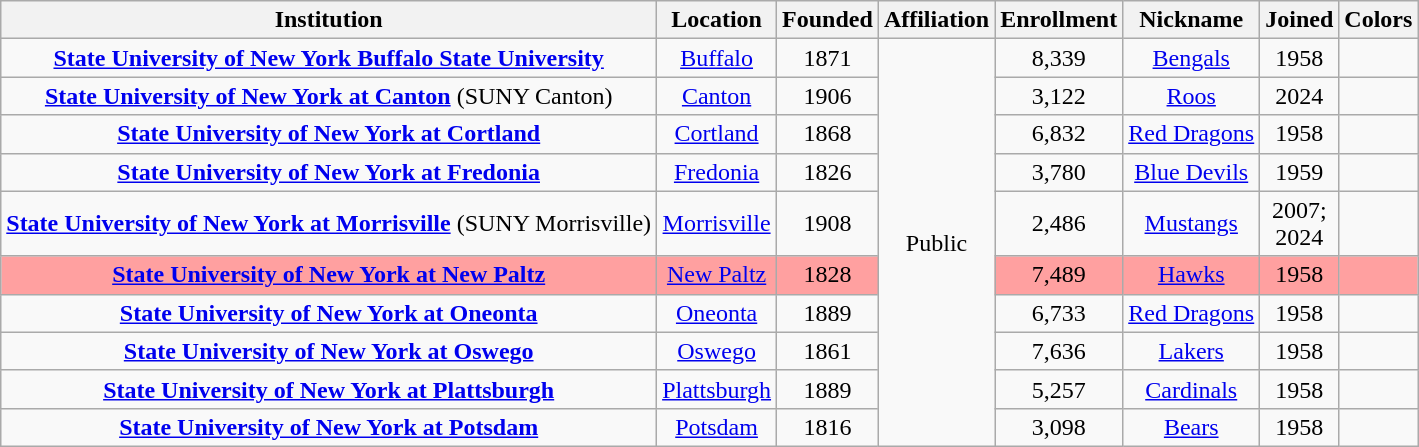<table class="wikitable sortable" style="text-align:center">
<tr>
<th>Institution</th>
<th>Location</th>
<th>Founded</th>
<th>Affiliation</th>
<th>Enrollment</th>
<th>Nickname</th>
<th>Joined</th>
<th>Colors</th>
</tr>
<tr>
<td><strong><a href='#'>State University of New York Buffalo State University</a></strong></td>
<td><a href='#'>Buffalo</a></td>
<td>1871</td>
<td rowspan="10">Public</td>
<td>8,339</td>
<td><a href='#'>Bengals</a></td>
<td>1958</td>
<td style="text-align:right;"></td>
</tr>
<tr>
<td><strong><a href='#'>State University of New York at Canton</a></strong> (SUNY Canton)</td>
<td><a href='#'>Canton</a></td>
<td>1906</td>
<td>3,122</td>
<td><a href='#'>Roos</a></td>
<td>2024</td>
<td>  </td>
</tr>
<tr>
<td><strong><a href='#'>State University of New York at Cortland</a></strong></td>
<td><a href='#'>Cortland</a></td>
<td>1868</td>
<td>6,832</td>
<td><a href='#'>Red Dragons</a></td>
<td>1958</td>
<td style="text-align:right;"></td>
</tr>
<tr>
<td><strong><a href='#'>State University of New York at Fredonia</a></strong></td>
<td><a href='#'>Fredonia</a></td>
<td>1826</td>
<td>3,780</td>
<td><a href='#'>Blue Devils</a></td>
<td>1959</td>
<td style="text-align:right;"></td>
</tr>
<tr>
<td><strong><a href='#'>State University of New York at Morrisville</a></strong> (SUNY Morrisville)</td>
<td><a href='#'>Morrisville</a></td>
<td>1908</td>
<td>2,486</td>
<td><a href='#'>Mustangs</a></td>
<td>2007;<br>2024</td>
<td>  </td>
</tr>
<tr bgcolor=#ffa0a0>
<td><strong><a href='#'>State University of New York at New Paltz</a></strong></td>
<td><a href='#'>New Paltz</a></td>
<td>1828</td>
<td>7,489</td>
<td><a href='#'>Hawks</a></td>
<td>1958</td>
<td style="text-align:right;"></td>
</tr>
<tr>
<td><strong><a href='#'>State University of New York at Oneonta</a></strong></td>
<td><a href='#'>Oneonta</a></td>
<td>1889</td>
<td>6,733</td>
<td><a href='#'>Red Dragons</a></td>
<td>1958</td>
<td style="text-align:right;"></td>
</tr>
<tr>
<td><strong><a href='#'>State University of New York at Oswego</a></strong></td>
<td><a href='#'>Oswego</a></td>
<td>1861</td>
<td>7,636</td>
<td><a href='#'>Lakers</a></td>
<td>1958</td>
<td style="text-align:right;"></td>
</tr>
<tr>
<td><strong><a href='#'>State University of New York at Plattsburgh</a></strong></td>
<td><a href='#'>Plattsburgh</a></td>
<td>1889</td>
<td>5,257</td>
<td><a href='#'>Cardinals</a></td>
<td>1958</td>
<td style="text-align:right;"></td>
</tr>
<tr>
<td><strong><a href='#'>State University of New York at Potsdam</a></strong></td>
<td><a href='#'>Potsdam</a></td>
<td>1816</td>
<td>3,098</td>
<td><a href='#'>Bears</a></td>
<td>1958</td>
<td style="text-align:right;"></td>
</tr>
</table>
